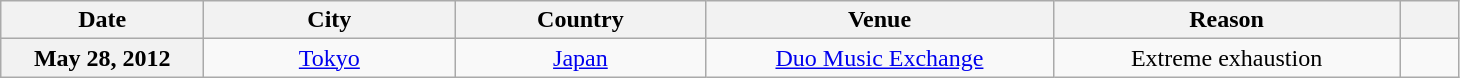<table class="wikitable plainrowheaders" style="text-align:center;">
<tr>
<th scope="col" style="width:8em;">Date</th>
<th scope="col" style="width:10em;">City</th>
<th scope="col" style="width:10em;">Country</th>
<th scope="col" style="width:14em;">Venue</th>
<th scope="col" style="width:14em;">Reason</th>
<th scope="col" style="width:2em;"></th>
</tr>
<tr>
<th scope="row" style="text-align:center;">May 28, 2012</th>
<td><a href='#'>Tokyo</a></td>
<td><a href='#'>Japan</a></td>
<td><a href='#'>Duo Music Exchange</a></td>
<td>Extreme exhaustion</td>
<td></td>
</tr>
</table>
